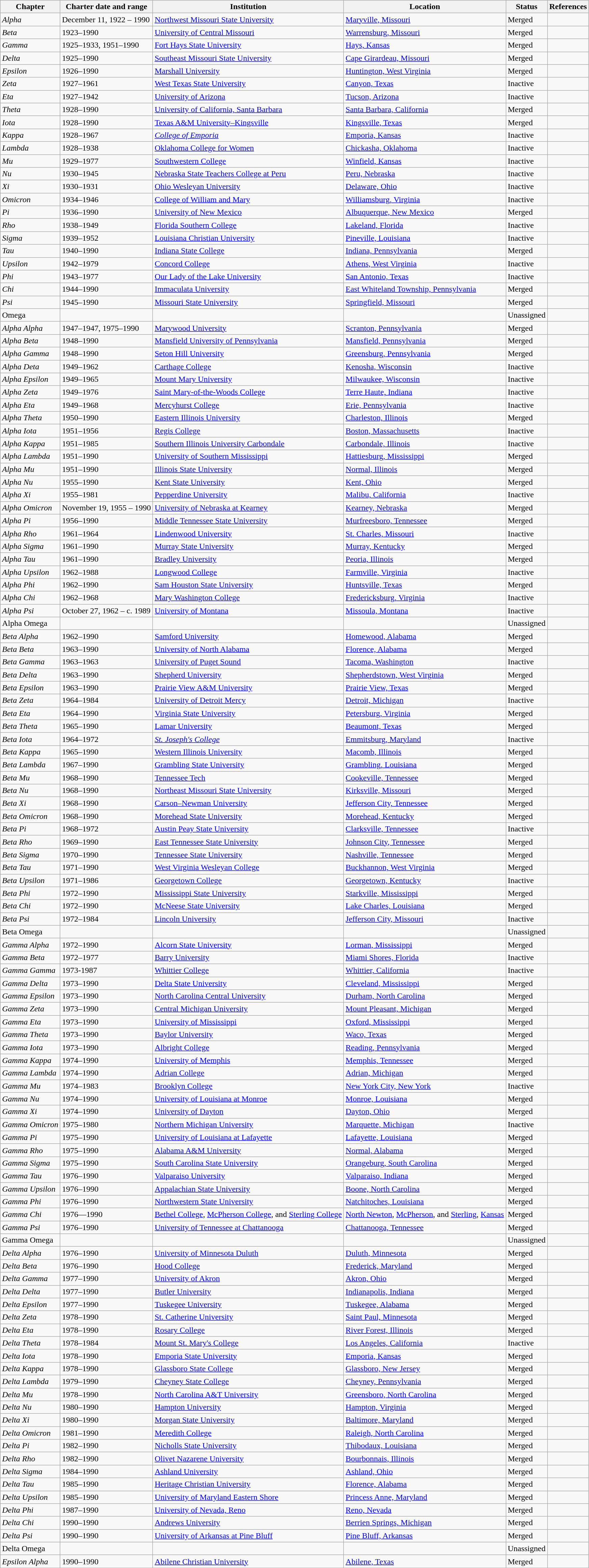<table class="wikitable sortable">
<tr>
<th>Chapter</th>
<th>Charter date and range</th>
<th>Institution</th>
<th>Location</th>
<th>Status</th>
<th>References</th>
</tr>
<tr>
<td><em>Alpha</em></td>
<td>December 11, 1922 – 1990</td>
<td><a href='#'>Northwest Missouri State University</a></td>
<td><a href='#'>Maryville, Missouri</a></td>
<td>Merged <strong></strong></td>
<td></td>
</tr>
<tr>
<td><em>Beta</em></td>
<td>1923–1990</td>
<td><a href='#'>University of Central Missouri</a></td>
<td><a href='#'>Warrensburg, Missouri</a></td>
<td>Merged <strong></strong></td>
<td></td>
</tr>
<tr>
<td><em>Gamma</em></td>
<td>1925–1933, 1951–1990</td>
<td><a href='#'>Fort Hays State University</a></td>
<td><a href='#'>Hays, Kansas</a></td>
<td>Merged <strong></strong></td>
<td></td>
</tr>
<tr>
<td><em>Delta</em></td>
<td>1925–1990</td>
<td><a href='#'>Southeast Missouri State University</a></td>
<td><a href='#'>Cape Girardeau, Missouri</a></td>
<td>Merged <strong></strong></td>
<td></td>
</tr>
<tr>
<td><em>Epsilon</em></td>
<td>1926–1990</td>
<td><a href='#'>Marshall University</a></td>
<td><a href='#'>Huntington, West Virginia</a></td>
<td>Merged <strong></strong></td>
<td></td>
</tr>
<tr>
<td><em>Zeta</em></td>
<td>1927–1961</td>
<td><a href='#'>West Texas State University</a></td>
<td><a href='#'>Canyon, Texas</a></td>
<td>Inactive</td>
<td></td>
</tr>
<tr>
<td><em>Eta</em></td>
<td>1927–1942</td>
<td><a href='#'>University of Arizona</a></td>
<td><a href='#'>Tucson, Arizona</a></td>
<td>Inactive</td>
<td></td>
</tr>
<tr>
<td><em>Theta</em></td>
<td>1928–1990</td>
<td><a href='#'>University of California, Santa Barbara</a></td>
<td><a href='#'>Santa Barbara, California</a></td>
<td>Merged <strong></strong></td>
<td></td>
</tr>
<tr>
<td><em>Iota</em></td>
<td>1928–1990</td>
<td><a href='#'>Texas A&M University–Kingsville</a></td>
<td><a href='#'>Kingsville, Texas</a></td>
<td>Merged <strong></strong></td>
<td></td>
</tr>
<tr>
<td><em>Kappa</em></td>
<td>1928–1967</td>
<td><em><a href='#'>College of Emporia</a></em></td>
<td><a href='#'>Emporia, Kansas</a></td>
<td>Inactive</td>
<td></td>
</tr>
<tr>
<td><em>Lambda</em></td>
<td>1928–1938</td>
<td><a href='#'>Oklahoma College for Women</a></td>
<td><a href='#'>Chickasha, Oklahoma</a></td>
<td>Inactive</td>
<td></td>
</tr>
<tr>
<td><em>Mu</em></td>
<td>1929–1977</td>
<td><a href='#'>Southwestern College</a></td>
<td><a href='#'>Winfield, Kansas</a></td>
<td>Inactive</td>
<td></td>
</tr>
<tr>
<td><em>Nu</em></td>
<td>1930–1945</td>
<td><a href='#'>Nebraska State Teachers College at Peru</a></td>
<td><a href='#'>Peru, Nebraska</a></td>
<td>Inactive</td>
<td></td>
</tr>
<tr>
<td><em>Xi</em></td>
<td>1930–1931</td>
<td><a href='#'>Ohio Wesleyan University</a></td>
<td><a href='#'>Delaware, Ohio</a></td>
<td>Inactive</td>
<td></td>
</tr>
<tr>
<td><em>Omicron</em></td>
<td>1934–1946</td>
<td><a href='#'>College of William and Mary</a></td>
<td><a href='#'>Williamsburg, Virginia</a></td>
<td>Inactive</td>
<td></td>
</tr>
<tr>
<td><em>Pi</em></td>
<td>1936–1990</td>
<td><a href='#'>University of New Mexico</a></td>
<td><a href='#'>Albuquerque, New Mexico</a></td>
<td>Merged <strong></strong></td>
<td></td>
</tr>
<tr>
<td><em>Rho</em></td>
<td>1938–1949</td>
<td><a href='#'>Florida Southern College</a></td>
<td><a href='#'>Lakeland, Florida</a></td>
<td>Inactive</td>
<td></td>
</tr>
<tr>
<td><em>Sigma</em></td>
<td>1939–1952</td>
<td><a href='#'>Louisiana Christian University</a></td>
<td><a href='#'>Pineville, Louisiana</a></td>
<td>Inactive</td>
<td></td>
</tr>
<tr>
<td><em>Tau</em></td>
<td>1940–1990</td>
<td><a href='#'>Indiana State College</a></td>
<td><a href='#'>Indiana, Pennsylvania</a></td>
<td>Merged <strong></strong></td>
<td></td>
</tr>
<tr>
<td><em>Upsilon</em></td>
<td>1942–1979</td>
<td><a href='#'>Concord College</a></td>
<td><a href='#'>Athens, West Virginia</a></td>
<td>Inactive</td>
<td></td>
</tr>
<tr>
<td><em>Phi</em></td>
<td>1943–1977</td>
<td><a href='#'>Our Lady of the Lake University</a></td>
<td><a href='#'>San Antonio, Texas</a></td>
<td>Inactive</td>
<td></td>
</tr>
<tr>
<td><em>Chi</em></td>
<td>1944–1990</td>
<td><a href='#'>Immaculata University</a></td>
<td><a href='#'>East Whiteland Township, Pennsylvania</a></td>
<td>Merged <strong></strong></td>
<td></td>
</tr>
<tr>
<td><em>Psi</em></td>
<td>1945–1990</td>
<td><a href='#'>Missouri State University</a></td>
<td><a href='#'>Springfield, Missouri</a></td>
<td>Merged <strong></strong></td>
<td></td>
</tr>
<tr>
<td>Omega</td>
<td></td>
<td></td>
<td></td>
<td>Unassigned</td>
<td></td>
</tr>
<tr>
<td><em>Alpha Alpha</em></td>
<td>1947–1947, 1975–1990</td>
<td><a href='#'>Marywood University</a></td>
<td><a href='#'>Scranton, Pennsylvania</a></td>
<td>Merged <strong></strong></td>
<td></td>
</tr>
<tr>
<td><em>Alpha Beta</em></td>
<td>1948–1990</td>
<td><a href='#'>Mansfield University of Pennsylvania</a></td>
<td><a href='#'>Mansfield, Pennsylvania</a></td>
<td>Merged <strong></strong></td>
<td></td>
</tr>
<tr>
<td><em>Alpha Gamma</em></td>
<td>1948–1990</td>
<td><a href='#'>Seton Hill University</a></td>
<td><a href='#'>Greensburg, Pennsylvania</a></td>
<td>Merged <strong></strong></td>
<td></td>
</tr>
<tr>
<td><em>Alpha Deta</em></td>
<td>1949–1962</td>
<td><a href='#'>Carthage College</a></td>
<td><a href='#'>Kenosha, Wisconsin</a></td>
<td>Inactive</td>
<td></td>
</tr>
<tr>
<td><em>Alpha Epsilon</em></td>
<td>1949–1965</td>
<td><a href='#'>Mount Mary University</a></td>
<td><a href='#'>Milwaukee, Wisconsin</a></td>
<td>Inactive</td>
<td></td>
</tr>
<tr>
<td><em>Alpha Zeta</em></td>
<td>1949–1976</td>
<td><a href='#'>Saint Mary-of-the-Woods College</a></td>
<td><a href='#'>Terre Haute, Indiana</a></td>
<td>Inactive</td>
<td></td>
</tr>
<tr>
<td><em>Alpha Eta</em></td>
<td>1949–1968</td>
<td><a href='#'>Mercyhurst College</a></td>
<td><a href='#'>Erie, Pennsylvania</a></td>
<td>Inactive</td>
<td></td>
</tr>
<tr>
<td><em>Alpha Theta</em></td>
<td>1950–1990</td>
<td><a href='#'>Eastern Illinois University</a></td>
<td><a href='#'>Charleston, Illinois</a></td>
<td>Merged <strong></strong></td>
<td></td>
</tr>
<tr>
<td><em>Alpha Iota</em></td>
<td>1951–1956</td>
<td><a href='#'>Regis College</a></td>
<td><a href='#'>Boston, Massachusetts</a></td>
<td>Inactive</td>
<td></td>
</tr>
<tr>
<td><em>Alpha Kappa</em></td>
<td>1951–1985</td>
<td><a href='#'>Southern Illinois University Carbondale</a></td>
<td><a href='#'>Carbondale, Illinois</a></td>
<td>Inactive</td>
<td></td>
</tr>
<tr>
<td><em>Alpha Lambda</em></td>
<td>1951–1990</td>
<td><a href='#'>University of Southern Mississippi</a></td>
<td><a href='#'>Hattiesburg, Mississippi</a></td>
<td>Merged <strong></strong></td>
<td></td>
</tr>
<tr>
<td><em>Alpha Mu</em></td>
<td>1951–1990</td>
<td><a href='#'>Illinois State University</a></td>
<td><a href='#'>Normal, Illinois</a></td>
<td>Merged <strong></strong></td>
<td></td>
</tr>
<tr>
<td><em>Alpha Nu</em></td>
<td>1955–1990</td>
<td><a href='#'>Kent State University</a></td>
<td><a href='#'>Kent, Ohio</a></td>
<td>Merged <strong></strong></td>
<td></td>
</tr>
<tr>
<td><em>Alpha Xi</em></td>
<td>1955–1981</td>
<td><a href='#'>Pepperdine University</a></td>
<td><a href='#'>Malibu, California</a></td>
<td>Inactive</td>
<td></td>
</tr>
<tr>
<td><em>Alpha Omicron</em></td>
<td>November 19, 1955 – 1990</td>
<td><a href='#'>University of Nebraska at Kearney</a></td>
<td><a href='#'>Kearney, Nebraska</a></td>
<td>Merged <strong></strong></td>
<td></td>
</tr>
<tr>
<td><em>Alpha Pi</em></td>
<td>1956–1990</td>
<td><a href='#'>Middle Tennessee State University</a></td>
<td><a href='#'>Murfreesboro, Tennessee</a></td>
<td>Merged <strong></strong></td>
<td></td>
</tr>
<tr>
<td><em>Alpha Rho</em></td>
<td>1961–1964</td>
<td><a href='#'>Lindenwood University</a></td>
<td><a href='#'>St. Charles, Missouri</a></td>
<td>Inactive</td>
<td></td>
</tr>
<tr>
<td><em>Alpha Sigma</em></td>
<td>1961–1990</td>
<td><a href='#'>Murray State University</a></td>
<td><a href='#'>Murray, Kentucky</a></td>
<td>Merged <strong></strong></td>
<td></td>
</tr>
<tr>
<td><em>Alpha Tau</em></td>
<td>1961–1990</td>
<td><a href='#'>Bradley University</a></td>
<td><a href='#'>Peoria, Illinois</a></td>
<td>Merged <strong></strong></td>
<td></td>
</tr>
<tr>
<td><em>Alpha Upsilon</em></td>
<td>1962–1988</td>
<td><a href='#'>Longwood College</a></td>
<td><a href='#'>Farmville, Virginia</a></td>
<td>Inactive</td>
<td></td>
</tr>
<tr>
<td><em>Alpha Phi</em></td>
<td>1962–1990</td>
<td><a href='#'>Sam Houston State University</a></td>
<td><a href='#'>Huntsville, Texas</a></td>
<td>Merged <strong></strong></td>
<td></td>
</tr>
<tr>
<td><em>Alpha Chi</em></td>
<td>1962–1968</td>
<td><a href='#'>Mary Washington College</a></td>
<td><a href='#'>Fredericksburg, Virginia</a></td>
<td>Inactive</td>
<td></td>
</tr>
<tr>
<td><em>Alpha Psi</em></td>
<td>October 27, 1962 – c. 1989</td>
<td><a href='#'>University of Montana</a></td>
<td><a href='#'>Missoula, Montana</a></td>
<td>Inactive</td>
<td></td>
</tr>
<tr>
<td>Alpha Omega</td>
<td></td>
<td></td>
<td></td>
<td>Unassigned</td>
<td></td>
</tr>
<tr>
<td><em>Beta Alpha</em></td>
<td>1962–1990</td>
<td><a href='#'>Samford University</a></td>
<td><a href='#'>Homewood, Alabama</a></td>
<td>Merged <strong></strong></td>
<td></td>
</tr>
<tr>
<td><em>Beta Beta</em></td>
<td>1963–1990</td>
<td><a href='#'>University of North Alabama</a></td>
<td><a href='#'>Florence, Alabama</a></td>
<td>Merged <strong></strong></td>
<td></td>
</tr>
<tr>
<td><em>Beta Gamma</em></td>
<td>1963–1963</td>
<td><a href='#'>University of Puget Sound</a></td>
<td><a href='#'>Tacoma, Washington</a></td>
<td>Inactive</td>
<td></td>
</tr>
<tr>
<td><em>Beta Delta</em></td>
<td>1963–1990</td>
<td><a href='#'>Shepherd University</a></td>
<td><a href='#'>Shepherdstown, West Virginia</a></td>
<td>Merged <strong></strong></td>
<td></td>
</tr>
<tr>
<td><em>Beta Epsilon</em></td>
<td>1963–1990</td>
<td><a href='#'>Prairie View A&M University</a></td>
<td><a href='#'>Prairie View, Texas</a></td>
<td>Merged <strong></strong></td>
<td></td>
</tr>
<tr>
<td><em>Beta Zeta</em></td>
<td>1964–1984</td>
<td><a href='#'>University of Detroit Mercy</a></td>
<td><a href='#'>Detroit, Michigan</a></td>
<td>Inactive</td>
<td></td>
</tr>
<tr>
<td><em>Beta Eta</em></td>
<td>1964–1990</td>
<td><a href='#'>Virginia State University</a></td>
<td><a href='#'>Petersburg, Virginia</a></td>
<td>Merged <strong></strong></td>
<td></td>
</tr>
<tr>
<td><em>Beta Theta</em></td>
<td>1965–1990</td>
<td><a href='#'>Lamar University</a></td>
<td><a href='#'>Beaumont, Texas</a></td>
<td>Merged <strong></strong></td>
<td></td>
</tr>
<tr>
<td><em>Beta Iota</em></td>
<td>1964–1972</td>
<td><em><a href='#'>St. Joseph's College</a></em></td>
<td><a href='#'>Emmitsburg, Maryland</a></td>
<td>Inactive</td>
<td></td>
</tr>
<tr>
<td><em>Beta Kappa</em></td>
<td>1965–1990</td>
<td><a href='#'>Western Illinois University</a></td>
<td><a href='#'>Macomb, Illinois</a></td>
<td>Merged <strong></strong></td>
<td></td>
</tr>
<tr>
<td><em>Beta Lambda</em></td>
<td>1967–1990</td>
<td><a href='#'>Grambling State University</a></td>
<td><a href='#'>Grambling, Louisiana</a></td>
<td>Merged <strong></strong></td>
<td></td>
</tr>
<tr>
<td><em>Beta Mu</em></td>
<td>1968–1990</td>
<td><a href='#'>Tennessee Tech</a></td>
<td><a href='#'>Cookeville, Tennessee</a></td>
<td>Merged <strong></strong></td>
<td></td>
</tr>
<tr>
<td><em>Beta Nu</em></td>
<td>1968–1990</td>
<td><a href='#'>Northeast Missouri State University</a></td>
<td><a href='#'>Kirksville, Missouri</a></td>
<td>Merged <strong></strong></td>
<td></td>
</tr>
<tr>
<td><em>Beta Xi</em></td>
<td>1968–1990</td>
<td><a href='#'>Carson–Newman University</a></td>
<td><a href='#'>Jefferson City, Tennessee</a></td>
<td>Merged <strong></strong></td>
<td></td>
</tr>
<tr>
<td><em>Beta Omicron</em></td>
<td>1968–1990</td>
<td><a href='#'>Morehead State University</a></td>
<td><a href='#'>Morehead, Kentucky</a></td>
<td>Merged <strong></strong></td>
<td></td>
</tr>
<tr>
<td><em>Beta Pi</em></td>
<td>1968–1972</td>
<td><a href='#'>Austin Peay State University</a></td>
<td><a href='#'>Clarksville, Tennessee</a></td>
<td>Inactive</td>
<td></td>
</tr>
<tr>
<td><em>Beta Rho</em></td>
<td>1969–1990</td>
<td><a href='#'>East Tennessee State University</a></td>
<td><a href='#'>Johnson City, Tennessee</a></td>
<td>Merged <strong></strong></td>
<td></td>
</tr>
<tr>
<td><em>Beta Sigma</em></td>
<td>1970–1990</td>
<td><a href='#'>Tennessee State University</a></td>
<td><a href='#'>Nashville, Tennessee</a></td>
<td>Merged <strong></strong></td>
<td></td>
</tr>
<tr>
<td><em>Beta Tau</em></td>
<td>1971–1990</td>
<td><a href='#'>West Virginia Wesleyan College</a></td>
<td><a href='#'>Buckhannon, West Virginia</a></td>
<td>Merged <strong></strong></td>
<td></td>
</tr>
<tr>
<td><em>Beta Upsilon</em></td>
<td>1971–1986</td>
<td><a href='#'>Georgetown College</a></td>
<td><a href='#'>Georgetown, Kentucky</a></td>
<td>Inactive</td>
<td></td>
</tr>
<tr>
<td><em>Beta Phi</em></td>
<td>1972–1990</td>
<td><a href='#'>Mississippi State University</a></td>
<td><a href='#'>Starkville, Mississippi</a></td>
<td>Merged <strong></strong></td>
<td></td>
</tr>
<tr>
<td><em>Beta Chi</em></td>
<td>1972–1990</td>
<td><a href='#'>McNeese State University</a></td>
<td><a href='#'>Lake Charles, Louisiana</a></td>
<td>Merged <strong></strong></td>
<td></td>
</tr>
<tr>
<td><em>Beta Psi</em></td>
<td>1972–1984</td>
<td><a href='#'>Lincoln University</a></td>
<td><a href='#'>Jefferson City, Missouri</a></td>
<td>Inactive</td>
<td></td>
</tr>
<tr>
<td>Beta Omega</td>
<td></td>
<td></td>
<td></td>
<td>Unassigned</td>
<td></td>
</tr>
<tr>
<td><em>Gamma Alpha</em></td>
<td>1972–1990</td>
<td><a href='#'>Alcorn State University</a></td>
<td><a href='#'>Lorman, Mississippi</a></td>
<td>Merged <strong></strong></td>
<td></td>
</tr>
<tr>
<td><em>Gamma Beta</em></td>
<td>1972–1977</td>
<td><a href='#'>Barry University</a></td>
<td><a href='#'>Miami Shores, Florida</a></td>
<td>Inactive</td>
<td></td>
</tr>
<tr>
<td><em>Gamma Gamma</em></td>
<td>1973-1987</td>
<td><a href='#'>Whittier College</a></td>
<td><a href='#'>Whittier, California</a></td>
<td>Inactive</td>
<td></td>
</tr>
<tr>
<td><em>Gamma Delta</em></td>
<td>1973–1990</td>
<td><a href='#'>Delta State University</a></td>
<td><a href='#'>Cleveland, Mississippi</a></td>
<td>Merged <strong></strong></td>
<td></td>
</tr>
<tr>
<td><em>Gamma Epsilon</em></td>
<td>1973–1990</td>
<td><a href='#'>North Carolina Central University</a></td>
<td><a href='#'>Durham, North Carolina</a></td>
<td>Merged <strong></strong></td>
<td></td>
</tr>
<tr>
<td><em>Gamma Zeta</em></td>
<td>1973–1990</td>
<td><a href='#'>Central Michigan University</a></td>
<td><a href='#'>Mount Pleasant, Michigan</a></td>
<td>Merged <strong></strong></td>
<td></td>
</tr>
<tr>
<td><em>Gamma Eta</em></td>
<td>1973–1990</td>
<td><a href='#'>University of Mississippi</a></td>
<td><a href='#'>Oxford, Mississippi</a></td>
<td>Merged <strong></strong></td>
<td></td>
</tr>
<tr>
<td><em>Gamma Theta</em></td>
<td>1973–1990</td>
<td><a href='#'>Baylor University</a></td>
<td><a href='#'>Waco, Texas</a></td>
<td>Merged <strong></strong></td>
<td></td>
</tr>
<tr>
<td><em>Gamma Iota</em></td>
<td>1973–1990</td>
<td><a href='#'>Albright College</a></td>
<td><a href='#'>Reading, Pennsylvania</a></td>
<td>Merged <strong></strong></td>
<td></td>
</tr>
<tr>
<td><em>Gamma Kappa</em></td>
<td>1974–1990</td>
<td><a href='#'>University of Memphis</a></td>
<td><a href='#'>Memphis, Tennessee</a></td>
<td>Merged <strong></strong></td>
<td></td>
</tr>
<tr>
<td><em>Gamma Lambda</em></td>
<td>1974–1990</td>
<td><a href='#'>Adrian College</a></td>
<td><a href='#'>Adrian, Michigan</a></td>
<td>Merged <strong></strong></td>
<td></td>
</tr>
<tr>
<td><em>Gamma Mu</em></td>
<td>1974–1983</td>
<td><a href='#'>Brooklyn College</a></td>
<td><a href='#'>New York City, New York</a></td>
<td>Inactive</td>
<td></td>
</tr>
<tr>
<td><em>Gamma Nu</em></td>
<td>1974–1990</td>
<td><a href='#'>University of Louisiana at Monroe</a></td>
<td><a href='#'>Monroe, Louisiana</a></td>
<td>Merged <strong></strong></td>
<td></td>
</tr>
<tr>
<td><em>Gamma Xi</em></td>
<td>1974–1990</td>
<td><a href='#'>University of Dayton</a></td>
<td><a href='#'>Dayton, Ohio</a></td>
<td>Merged <strong></strong></td>
<td></td>
</tr>
<tr>
<td><em>Gamma Omicron</em></td>
<td>1975–1980</td>
<td><a href='#'>Northern Michigan University</a></td>
<td><a href='#'>Marquette, Michigan</a></td>
<td>Inactive</td>
<td></td>
</tr>
<tr>
<td><em>Gamma Pi</em></td>
<td>1975–1990</td>
<td><a href='#'>University of Louisiana at Lafayette</a></td>
<td><a href='#'>Lafayette, Louisiana</a></td>
<td>Merged <strong></strong></td>
<td></td>
</tr>
<tr>
<td><em>Gamma Rho</em></td>
<td>1975–1990</td>
<td><a href='#'>Alabama A&M University</a></td>
<td><a href='#'>Normal, Alabama</a></td>
<td>Merged <strong></strong></td>
<td></td>
</tr>
<tr>
<td><em>Gamma Sigma</em></td>
<td>1975–1990</td>
<td><a href='#'>South Carolina State University</a></td>
<td><a href='#'>Orangeburg, South Carolina</a></td>
<td>Merged <strong></strong></td>
<td></td>
</tr>
<tr>
<td><em>Gamma Tau</em></td>
<td>1976–1990</td>
<td><a href='#'>Valparaiso University</a></td>
<td><a href='#'>Valparaiso, Indiana</a></td>
<td>Merged <strong></strong></td>
<td></td>
</tr>
<tr>
<td><em>Gamma Upsilon</em></td>
<td>1976–1990</td>
<td><a href='#'>Appalachian State University</a></td>
<td><a href='#'>Boone, North Carolina</a></td>
<td>Merged <strong></strong></td>
<td></td>
</tr>
<tr>
<td><em>Gamma Phi</em></td>
<td>1976–1990</td>
<td><a href='#'>Northwestern State University</a></td>
<td><a href='#'>Natchitoches, Louisiana</a></td>
<td>Merged <strong></strong></td>
<td></td>
</tr>
<tr>
<td><em>Gamma Chi</em></td>
<td>1976––1990</td>
<td><a href='#'>Bethel College</a>, <a href='#'>McPherson College</a>, and <a href='#'>Sterling College</a></td>
<td><a href='#'>North Newton</a>, <a href='#'>McPherson</a>, and <a href='#'>Sterling</a>, <a href='#'>Kansas</a></td>
<td>Merged <strong></strong></td>
<td></td>
</tr>
<tr>
<td><em>Gamma Psi</em></td>
<td>1976–1990</td>
<td><a href='#'>University of Tennessee at Chattanooga</a></td>
<td><a href='#'>Chattanooga, Tennessee</a></td>
<td>Merged <strong></strong></td>
<td></td>
</tr>
<tr>
<td>Gamma Omega</td>
<td></td>
<td></td>
<td></td>
<td>Unassigned</td>
<td></td>
</tr>
<tr>
<td><em>Delta Alpha</em></td>
<td>1976–1990</td>
<td><a href='#'>University of Minnesota Duluth</a></td>
<td><a href='#'>Duluth, Minnesota</a></td>
<td>Merged <strong></strong></td>
<td></td>
</tr>
<tr>
<td><em>Delta Beta</em></td>
<td>1976–1990</td>
<td><a href='#'>Hood College</a></td>
<td><a href='#'>Frederick, Maryland</a></td>
<td>Merged <strong></strong></td>
<td></td>
</tr>
<tr>
<td><em>Delta Gamma</em></td>
<td>1977–1990</td>
<td><a href='#'>University of Akron</a></td>
<td><a href='#'>Akron, Ohio</a></td>
<td>Merged <strong></strong></td>
<td></td>
</tr>
<tr>
<td><em>Delta Delta</em></td>
<td>1977–1990</td>
<td><a href='#'>Butler University</a></td>
<td><a href='#'>Indianapolis, Indiana</a></td>
<td>Merged <strong></strong></td>
<td></td>
</tr>
<tr>
<td><em>Delta Epsilon</em></td>
<td>1977–1990</td>
<td><a href='#'>Tuskegee University</a></td>
<td><a href='#'>Tuskegee, Alabama</a></td>
<td>Merged <strong></strong></td>
<td></td>
</tr>
<tr>
<td><em>Delta Zeta</em></td>
<td>1978–1990</td>
<td><a href='#'>St. Catherine University</a></td>
<td><a href='#'>Saint Paul, Minnesota</a></td>
<td>Merged <strong></strong></td>
<td></td>
</tr>
<tr>
<td><em>Delta Eta</em></td>
<td>1978–1990</td>
<td><a href='#'>Rosary College</a></td>
<td><a href='#'>River Forest, Illinois</a></td>
<td>Merged <strong></strong></td>
<td></td>
</tr>
<tr>
<td><em>Delta Theta</em></td>
<td>1978–1984</td>
<td><a href='#'>Mount St. Mary's College</a></td>
<td><a href='#'>Los Angeles, California</a></td>
<td>Inactive</td>
<td></td>
</tr>
<tr>
<td><em>Delta Iota</em></td>
<td>1978–1990</td>
<td><a href='#'>Emporia State University</a></td>
<td><a href='#'>Emporia, Kansas</a></td>
<td>Merged <strong></strong></td>
<td></td>
</tr>
<tr>
<td><em>Delta Kappa</em></td>
<td>1978–1990</td>
<td><a href='#'>Glassboro State College</a></td>
<td><a href='#'>Glassboro, New Jersey</a></td>
<td>Merged <strong></strong></td>
<td></td>
</tr>
<tr>
<td><em>Delta Lambda</em></td>
<td>1979–1990</td>
<td><a href='#'>Cheyney State College</a></td>
<td><a href='#'>Cheyney, Pennsylvania</a></td>
<td>Merged <strong></strong></td>
<td></td>
</tr>
<tr>
<td><em>Delta Mu</em></td>
<td>1978–1990</td>
<td><a href='#'>North Carolina A&T University</a></td>
<td><a href='#'>Greensboro, North Carolina</a></td>
<td>Merged <strong></strong></td>
<td></td>
</tr>
<tr>
<td><em>Delta Nu</em></td>
<td>1980–1990</td>
<td><a href='#'>Hampton University</a></td>
<td><a href='#'>Hampton, Virginia</a></td>
<td>Merged <strong></strong></td>
<td></td>
</tr>
<tr>
<td><em>Delta Xi</em></td>
<td>1980–1990</td>
<td><a href='#'>Morgan State University</a></td>
<td><a href='#'>Baltimore, Maryland</a></td>
<td>Merged <strong></strong></td>
<td></td>
</tr>
<tr>
<td><em>Delta Omicron</em></td>
<td>1981–1990</td>
<td><a href='#'>Meredith College</a></td>
<td><a href='#'>Raleigh, North Carolina</a></td>
<td>Merged <strong></strong></td>
<td></td>
</tr>
<tr>
<td><em>Delta Pi</em></td>
<td>1982–1990</td>
<td><a href='#'>Nicholls State University</a></td>
<td><a href='#'>Thibodaux, Louisiana</a></td>
<td>Merged <strong></strong></td>
<td></td>
</tr>
<tr>
<td><em>Delta Rho</em></td>
<td>1982–1990</td>
<td><a href='#'>Olivet Nazarene University</a></td>
<td><a href='#'>Bourbonnais, Illinois</a></td>
<td>Merged <strong></strong></td>
<td></td>
</tr>
<tr>
<td><em>Delta Sigma</em></td>
<td>1984–1990</td>
<td><a href='#'>Ashland University</a></td>
<td><a href='#'>Ashland, Ohio</a></td>
<td>Merged <strong></strong></td>
<td></td>
</tr>
<tr>
<td><em>Delta Tau</em></td>
<td>1985–1990</td>
<td><a href='#'>Heritage Christian University</a></td>
<td><a href='#'>Florence, Alabama</a></td>
<td>Merged <strong></strong></td>
<td></td>
</tr>
<tr>
<td><em>Delta Upsilon</em></td>
<td>1985–1990</td>
<td><a href='#'>University of Maryland Eastern Shore</a></td>
<td><a href='#'>Princess Anne, Maryland</a></td>
<td>Merged <strong></strong></td>
<td></td>
</tr>
<tr>
<td><em>Delta Phi</em></td>
<td>1987–1990</td>
<td><a href='#'>University of Nevada, Reno</a></td>
<td><a href='#'>Reno, Nevada</a></td>
<td>Merged <strong></strong></td>
<td></td>
</tr>
<tr>
<td><em>Delta Chi</em></td>
<td>1990–1990</td>
<td><a href='#'>Andrews University</a></td>
<td><a href='#'>Berrien Springs, Michigan</a></td>
<td>Merged <strong></strong></td>
<td></td>
</tr>
<tr>
<td><em>Delta Psi</em></td>
<td>1990–1990</td>
<td><a href='#'>University of Arkansas at Pine Bluff</a></td>
<td><a href='#'>Pine Bluff, Arkansas</a></td>
<td>Merged <strong></strong></td>
<td></td>
</tr>
<tr>
<td>Delta Omega</td>
<td></td>
<td></td>
<td></td>
<td>Unassigned</td>
<td></td>
</tr>
<tr>
<td><em>Epsilon Alpha</em></td>
<td>1990–1990</td>
<td><a href='#'>Abilene Christian University</a></td>
<td><a href='#'>Abilene, Texas</a></td>
<td>Merged <strong></strong></td>
<td></td>
</tr>
</table>
